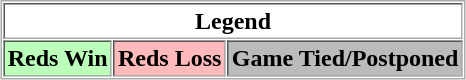<table align="center" border="1" cellpadding="2" cellspacing="1" style="border:1px solid #aaa">
<tr>
<th colspan="3">Legend</th>
</tr>
<tr>
<th bgcolor="bbffbb">Reds Win</th>
<th bgcolor="ffbbbb">Reds Loss</th>
<th bgcolor="bbbbbb">Game Tied/Postponed</th>
</tr>
</table>
